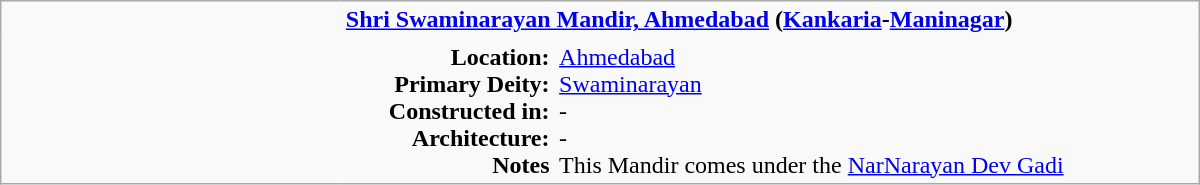<table class="wikitable plain" border="0" width="800">
<tr>
<td width="220px" rowspan="2" style="border:none;"></td>
<td valign="top" colspan=2 style="border:none;"><strong><a href='#'>Shri Swaminarayan Mandir, Ahmedabad</a> (<a href='#'>Kankaria</a>-<a href='#'>Maninagar</a>)</strong></td>
</tr>
<tr>
<td valign="top" style="text-align:right; border:none;"><strong>Location:</strong> <br><strong>Primary Deity:</strong><br><strong>Constructed in:</strong><br><strong>Architecture:</strong><br><strong>Notes</strong></td>
<td valign="top" style="border:none;"><a href='#'>Ahmedabad</a> <br><a href='#'>Swaminarayan</a> <br>- <br>- <br>This Mandir comes under the <a href='#'>NarNarayan Dev Gadi</a></td>
</tr>
</table>
